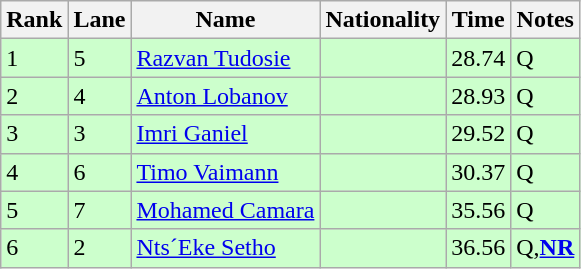<table class="wikitable">
<tr>
<th>Rank</th>
<th>Lane</th>
<th>Name</th>
<th>Nationality</th>
<th>Time</th>
<th>Notes</th>
</tr>
<tr bgcolor=ccffcc>
<td>1</td>
<td>5</td>
<td><a href='#'>Razvan Tudosie</a></td>
<td></td>
<td>28.74</td>
<td>Q</td>
</tr>
<tr bgcolor=ccffcc>
<td>2</td>
<td>4</td>
<td><a href='#'>Anton Lobanov</a></td>
<td></td>
<td>28.93</td>
<td>Q</td>
</tr>
<tr bgcolor=ccffcc>
<td>3</td>
<td>3</td>
<td><a href='#'>Imri Ganiel</a></td>
<td></td>
<td>29.52</td>
<td>Q</td>
</tr>
<tr bgcolor=ccffcc>
<td>4</td>
<td>6</td>
<td><a href='#'>Timo Vaimann</a></td>
<td></td>
<td>30.37</td>
<td>Q</td>
</tr>
<tr bgcolor=ccffcc>
<td>5</td>
<td>7</td>
<td><a href='#'>Mohamed Camara</a></td>
<td></td>
<td>35.56</td>
<td>Q</td>
</tr>
<tr bgcolor=ccffcc>
<td>6</td>
<td>2</td>
<td><a href='#'>Nts´Eke Setho</a></td>
<td></td>
<td>36.56</td>
<td>Q,<strong><a href='#'>NR</a></strong></td>
</tr>
</table>
